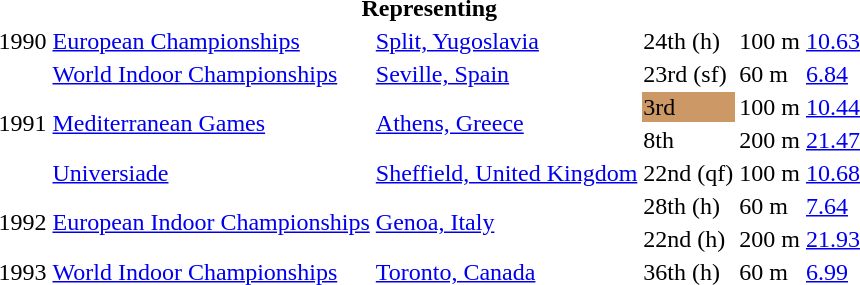<table>
<tr>
<th colspan="6">Representing </th>
</tr>
<tr>
<td>1990</td>
<td><a href='#'>European Championships</a></td>
<td><a href='#'>Split, Yugoslavia</a></td>
<td>24th (h)</td>
<td>100 m</td>
<td><a href='#'>10.63</a></td>
</tr>
<tr>
<td rowspan=4>1991</td>
<td><a href='#'>World Indoor Championships</a></td>
<td><a href='#'>Seville, Spain</a></td>
<td>23rd (sf)</td>
<td>60 m</td>
<td><a href='#'>6.84</a></td>
</tr>
<tr>
<td rowspan=2><a href='#'>Mediterranean Games</a></td>
<td rowspan=2><a href='#'>Athens, Greece</a></td>
<td bgcolor=cc9966>3rd</td>
<td>100 m</td>
<td><a href='#'>10.44</a></td>
</tr>
<tr>
<td>8th</td>
<td>200 m</td>
<td><a href='#'>21.47</a></td>
</tr>
<tr>
<td><a href='#'>Universiade</a></td>
<td><a href='#'>Sheffield, United Kingdom</a></td>
<td>22nd (qf)</td>
<td>100 m</td>
<td><a href='#'>10.68</a></td>
</tr>
<tr>
<td rowspan=2>1992</td>
<td rowspan=2><a href='#'>European Indoor Championships</a></td>
<td rowspan=2><a href='#'>Genoa, Italy</a></td>
<td>28th (h)</td>
<td>60 m</td>
<td><a href='#'>7.64</a></td>
</tr>
<tr>
<td>22nd (h)</td>
<td>200 m</td>
<td><a href='#'>21.93</a></td>
</tr>
<tr>
<td>1993</td>
<td><a href='#'>World Indoor Championships</a></td>
<td><a href='#'>Toronto, Canada</a></td>
<td>36th (h)</td>
<td>60 m</td>
<td><a href='#'>6.99</a></td>
</tr>
</table>
